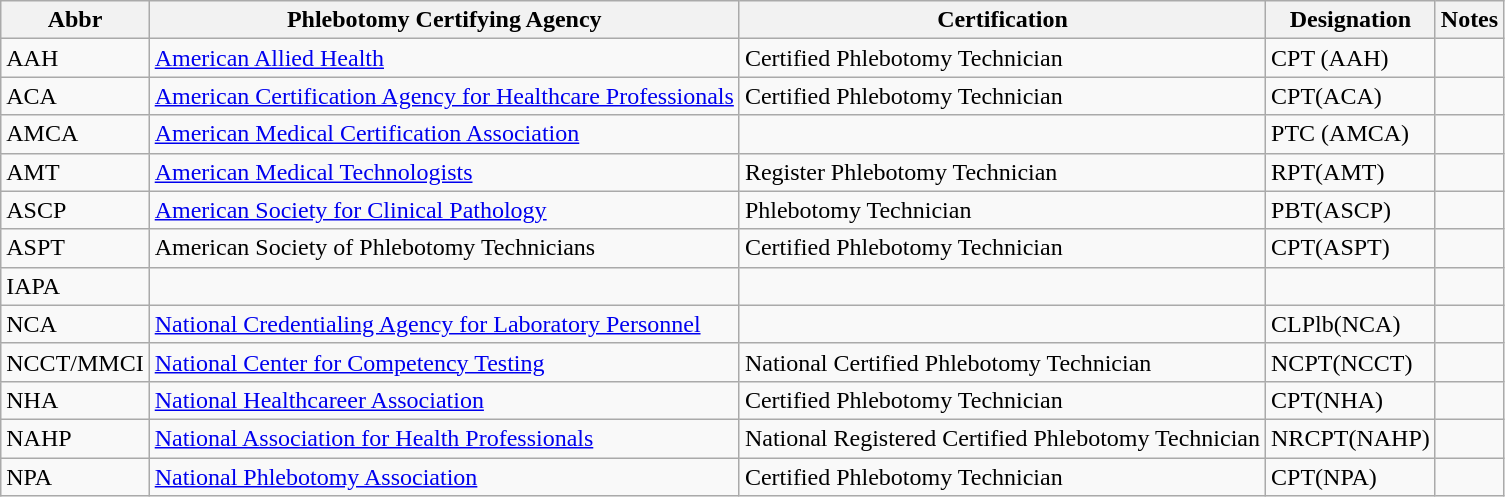<table class="wikitable sortable">
<tr>
<th>Abbr</th>
<th>Phlebotomy Certifying Agency</th>
<th>Certification</th>
<th>Designation</th>
<th>Notes</th>
</tr>
<tr>
<td>AAH</td>
<td><a href='#'>American Allied Health</a></td>
<td>Certified Phlebotomy Technician</td>
<td>CPT (AAH)</td>
</tr>
<tr>
<td>ACA</td>
<td><a href='#'>American Certification Agency for Healthcare Professionals</a></td>
<td>Certified Phlebotomy Technician</td>
<td>CPT(ACA)</td>
<td></td>
</tr>
<tr>
<td>AMCA</td>
<td><a href='#'>American Medical Certification Association</a></td>
<td></td>
<td>PTC (AMCA)</td>
<td></td>
</tr>
<tr>
<td>AMT</td>
<td><a href='#'>American Medical Technologists</a></td>
<td>Register Phlebotomy Technician</td>
<td>RPT(AMT)</td>
<td></td>
</tr>
<tr>
<td>ASCP</td>
<td><a href='#'>American Society for Clinical Pathology</a></td>
<td>Phlebotomy Technician</td>
<td>PBT(ASCP)</td>
<td></td>
</tr>
<tr>
<td>ASPT</td>
<td>American Society of Phlebotomy Technicians</td>
<td>Certified Phlebotomy Technician</td>
<td>CPT(ASPT)</td>
<td></td>
</tr>
<tr>
<td>IAPA</td>
<td></td>
<td></td>
<td></td>
<td></td>
</tr>
<tr>
<td>NCA</td>
<td><a href='#'>National Credentialing Agency for Laboratory Personnel</a></td>
<td></td>
<td>CLPlb(NCA)</td>
<td></td>
</tr>
<tr>
<td>NCCT/MMCI</td>
<td><a href='#'>National Center for Competency Testing</a></td>
<td>National Certified Phlebotomy Technician</td>
<td>NCPT(NCCT)</td>
<td></td>
</tr>
<tr>
<td>NHA</td>
<td><a href='#'>National Healthcareer Association</a></td>
<td>Certified Phlebotomy Technician</td>
<td>CPT(NHA)</td>
<td></td>
</tr>
<tr>
<td>NAHP</td>
<td><a href='#'>National Association for Health Professionals</a></td>
<td>National Registered Certified Phlebotomy Technician</td>
<td>NRCPT(NAHP)</td>
<td></td>
</tr>
<tr>
<td>NPA</td>
<td><a href='#'>National Phlebotomy Association</a></td>
<td>Certified Phlebotomy Technician</td>
<td>CPT(NPA)</td>
<td></td>
</tr>
</table>
